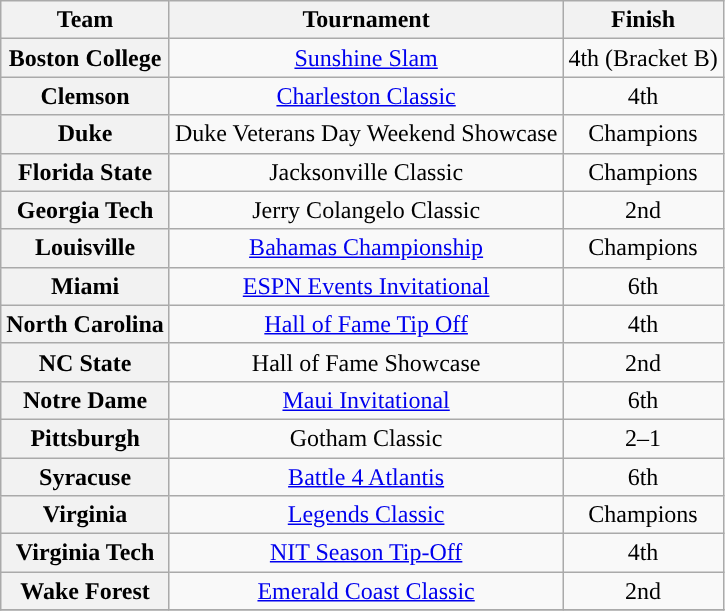<table class="wikitable">
<tr>
<th>Team</th>
<th>Tournament</th>
<th>Finish</th>
</tr>
<tr style="text-align:center;">
<th>Boston College</th>
<td><a href='#'>Sunshine Slam</a></td>
<td>4th (Bracket B)</td>
</tr>
<tr style="text-align:center;">
<th>Clemson</th>
<td><a href='#'>Charleston Classic</a></td>
<td>4th</td>
</tr>
<tr style="text-align:center;">
<th>Duke</th>
<td>Duke Veterans Day Weekend Showcase</td>
<td>Champions</td>
</tr>
<tr style="text-align:center;">
<th>Florida State</th>
<td>Jacksonville Classic</td>
<td>Champions</td>
</tr>
<tr style="text-align:center;">
<th>Georgia Tech</th>
<td>Jerry Colangelo Classic</td>
<td>2nd</td>
</tr>
<tr style="text-align:center;">
<th>Louisville</th>
<td><a href='#'>Bahamas Championship</a></td>
<td>Champions</td>
</tr>
<tr style="text-align:center;">
<th>Miami</th>
<td><a href='#'>ESPN Events Invitational</a></td>
<td>6th</td>
</tr>
<tr style="text-align:center;">
<th>North Carolina</th>
<td><a href='#'>Hall of Fame Tip Off</a></td>
<td>4th</td>
</tr>
<tr style="text-align:center;">
<th>NC State</th>
<td>Hall of Fame Showcase</td>
<td>2nd</td>
</tr>
<tr style="text-align:center;">
<th>Notre Dame</th>
<td><a href='#'>Maui Invitational</a></td>
<td>6th</td>
</tr>
<tr style="text-align:center;">
<th>Pittsburgh</th>
<td>Gotham Classic</td>
<td>2–1</td>
</tr>
<tr style="text-align:center;">
<th>Syracuse</th>
<td><a href='#'>Battle 4 Atlantis</a></td>
<td>6th</td>
</tr>
<tr style="text-align:center;">
<th>Virginia</th>
<td><a href='#'>Legends Classic</a></td>
<td>Champions</td>
</tr>
<tr style="text-align:center;">
<th>Virginia Tech</th>
<td><a href='#'>NIT Season Tip-Off</a></td>
<td>4th</td>
</tr>
<tr style="text-align:center;">
<th>Wake Forest</th>
<td><a href='#'>Emerald Coast Classic</a></td>
<td>2nd</td>
</tr>
<tr>
</tr>
</table>
